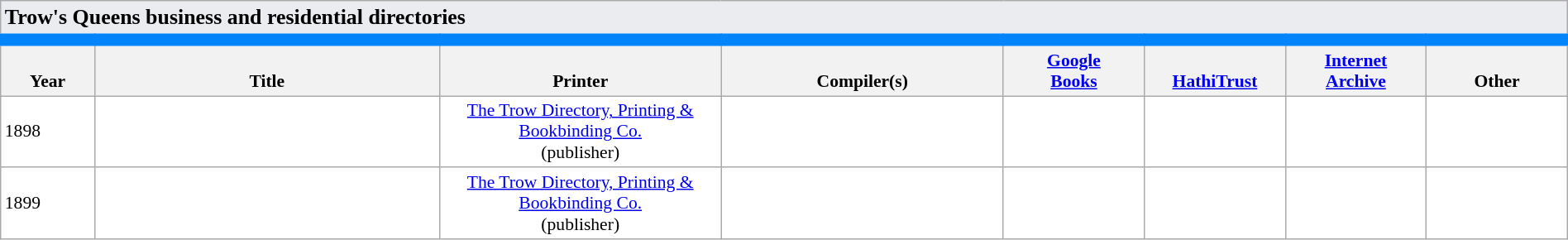<table class="wikitable sortable collapsible static-row-numbers" cellpadding="1" style="color: black; background-color: #FFFFFF; font-size: 90%; width:100%">
<tr class="static-row-header" style="text-align:center;vertical-align:bottom;">
<th style="text-align:left; background:#eaecf0; border-style: solid; border-width: 0px 0px 0px 0px;" colspan=8><big><strong>Trow's Queens business and residential directories</strong></big></th>
</tr>
<tr class="static-row-header" style="text-align:center;vertical-align:bottom;border-style: solid; border-color: #0085ff; border-width: 10px 0px 0px 0px;">
<th>Year</th>
<th>Title</th>
<th>Printer</th>
<th>Compiler(s)</th>
<th><a href='#'>Google<br>Books</a></th>
<th><a href='#'>HathiTrust</a></th>
<th><a href='#'>Internet<br>Archive</a></th>
<th>Other</th>
</tr>
<tr>
<td width="6%;" data-sort-value="1898">1898</td>
<td width="22%" data-sort-value="trow business directory 1898"></td>
<td style="text-align:center" width="18%" data-sort-value="trow 1898"><a href='#'>The Trow Directory, Printing & Bookbinding Co.</a><br>(publisher)</td>
<td style="text-align:center" width="18%"></td>
<td style="text-align:center" width="9%"></td>
<td style="text-align:center" width="9%"></td>
<td style="text-align:center" width="9%" data-sort-value="allen 1898"></td>
<td style="text-align:center" width="9%" data-sort-value="familysearch 1898"><br><br></td>
</tr>
<tr>
<td width="6%;" data-sort-value="1899">1899</td>
<td width="22%" data-sort-value="trow business directory 1899"></td>
<td style="text-align:center" width="18%" data-sort-value="trow 1899"><a href='#'>The Trow Directory, Printing & Bookbinding Co.</a><br>(publisher)</td>
<td style="text-align:center" width="18%"></td>
<td style="text-align:center" width="9%"></td>
<td style="text-align:center" width="9%" data-sort-value="harvard 1899"></td>
<td style="text-align:center" width="9%"></td>
<td style="text-align:center" width="9%"></td>
</tr>
</table>
